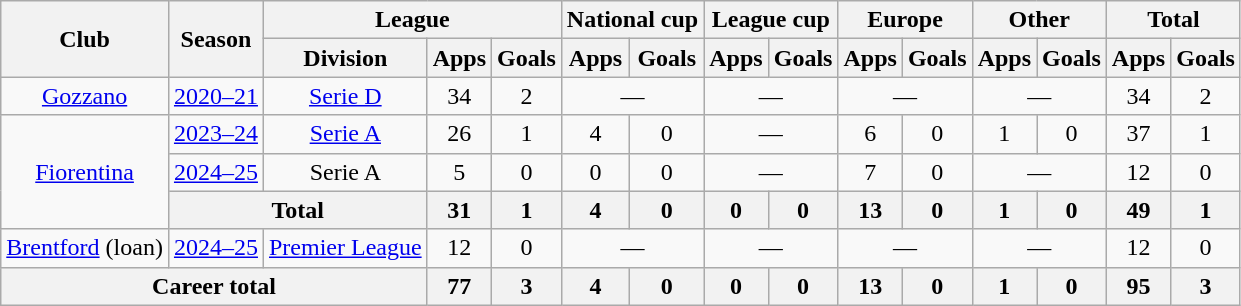<table class="wikitable" Style="text-align: center">
<tr>
<th rowspan="2">Club</th>
<th rowspan="2">Season</th>
<th colspan="3">League</th>
<th colspan="2">National cup</th>
<th colspan="2">League cup</th>
<th colspan="2">Europe</th>
<th colspan="2">Other</th>
<th colspan="2">Total</th>
</tr>
<tr>
<th>Division</th>
<th>Apps</th>
<th>Goals</th>
<th>Apps</th>
<th>Goals</th>
<th>Apps</th>
<th>Goals</th>
<th>Apps</th>
<th>Goals</th>
<th>Apps</th>
<th>Goals</th>
<th>Apps</th>
<th>Goals</th>
</tr>
<tr>
<td><a href='#'>Gozzano</a></td>
<td><a href='#'>2020–21</a></td>
<td><a href='#'>Serie D</a></td>
<td>34</td>
<td>2</td>
<td colspan="2">—</td>
<td colspan="2">—</td>
<td colspan="2">—</td>
<td colspan="2">—</td>
<td>34</td>
<td>2</td>
</tr>
<tr>
<td rowspan="3"><a href='#'>Fiorentina</a></td>
<td><a href='#'>2023–24</a></td>
<td><a href='#'>Serie A</a></td>
<td>26</td>
<td>1</td>
<td>4</td>
<td>0</td>
<td colspan="2">—</td>
<td>6</td>
<td>0</td>
<td>1</td>
<td>0</td>
<td>37</td>
<td>1</td>
</tr>
<tr>
<td><a href='#'>2024–25</a></td>
<td>Serie A</td>
<td>5</td>
<td>0</td>
<td>0</td>
<td>0</td>
<td colspan="2">—</td>
<td>7</td>
<td>0</td>
<td colspan="2">—</td>
<td>12</td>
<td>0</td>
</tr>
<tr>
<th colspan="2">Total</th>
<th>31</th>
<th>1</th>
<th>4</th>
<th>0</th>
<th>0</th>
<th>0</th>
<th>13</th>
<th>0</th>
<th>1</th>
<th>0</th>
<th>49</th>
<th>1</th>
</tr>
<tr>
<td><a href='#'>Brentford</a> (loan)</td>
<td><a href='#'>2024–25</a></td>
<td><a href='#'>Premier League</a></td>
<td>12</td>
<td>0</td>
<td colspan="2">—</td>
<td colspan="2">—</td>
<td colspan="2">—</td>
<td colspan="2">—</td>
<td>12</td>
<td>0</td>
</tr>
<tr>
<th colspan="3">Career total</th>
<th>77</th>
<th>3</th>
<th>4</th>
<th>0</th>
<th>0</th>
<th>0</th>
<th>13</th>
<th>0</th>
<th>1</th>
<th>0</th>
<th>95</th>
<th>3</th>
</tr>
</table>
